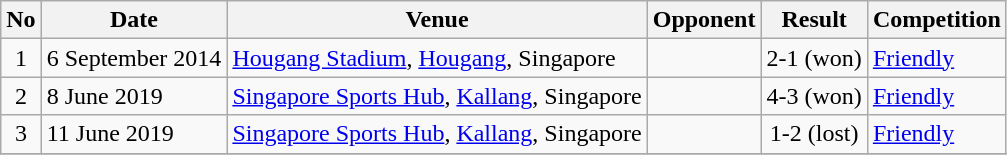<table class="wikitable">
<tr>
<th>No</th>
<th>Date</th>
<th>Venue</th>
<th>Opponent</th>
<th>Result</th>
<th>Competition</th>
</tr>
<tr>
<td align=center>1</td>
<td>6 September 2014</td>
<td><a href='#'>Hougang Stadium</a>, <a href='#'>Hougang</a>, Singapore</td>
<td></td>
<td align=center>2-1 (won)</td>
<td><a href='#'>Friendly</a></td>
</tr>
<tr>
<td align=center>2</td>
<td>8 June 2019</td>
<td><a href='#'>Singapore Sports Hub</a>, <a href='#'>Kallang</a>, Singapore</td>
<td></td>
<td align=center>4-3 (won)</td>
<td><a href='#'>Friendly</a></td>
</tr>
<tr>
<td align=center>3</td>
<td>11 June 2019</td>
<td><a href='#'>Singapore Sports Hub</a>, <a href='#'>Kallang</a>, Singapore</td>
<td></td>
<td align=center>1-2 (lost)</td>
<td><a href='#'>Friendly</a></td>
</tr>
<tr>
</tr>
</table>
